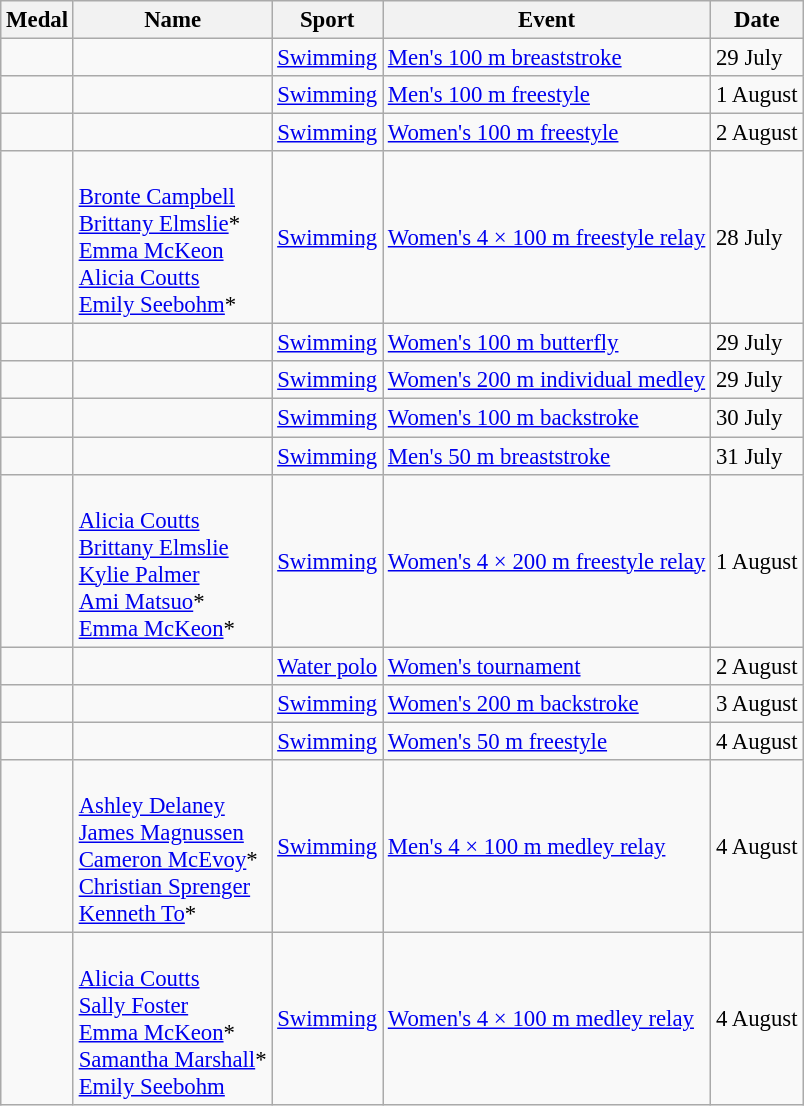<table class="wikitable sortable" style="font-size:95%">
<tr>
<th>Medal</th>
<th>Name</th>
<th>Sport</th>
<th>Event</th>
<th>Date</th>
</tr>
<tr>
<td></td>
<td></td>
<td><a href='#'>Swimming</a></td>
<td><a href='#'>Men's 100 m breaststroke</a></td>
<td>29 July</td>
</tr>
<tr>
<td></td>
<td></td>
<td><a href='#'>Swimming</a></td>
<td><a href='#'>Men's 100 m freestyle</a></td>
<td>1 August</td>
</tr>
<tr>
<td></td>
<td></td>
<td><a href='#'>Swimming</a></td>
<td><a href='#'>Women's 100 m freestyle</a></td>
<td>2 August</td>
</tr>
<tr>
<td></td>
<td><br><a href='#'>Bronte Campbell</a><br><a href='#'>Brittany Elmslie</a>*<br><a href='#'>Emma McKeon</a><br><a href='#'>Alicia Coutts</a><br><a href='#'>Emily Seebohm</a>*</td>
<td><a href='#'>Swimming</a></td>
<td><a href='#'>Women's 4 × 100 m freestyle relay</a></td>
<td>28 July</td>
</tr>
<tr>
<td></td>
<td></td>
<td><a href='#'>Swimming</a></td>
<td><a href='#'>Women's 100 m butterfly</a></td>
<td>29 July</td>
</tr>
<tr>
<td></td>
<td></td>
<td><a href='#'>Swimming</a></td>
<td><a href='#'>Women's 200 m individual medley</a></td>
<td>29 July</td>
</tr>
<tr>
<td></td>
<td></td>
<td><a href='#'>Swimming</a></td>
<td><a href='#'>Women's 100 m backstroke</a></td>
<td>30 July</td>
</tr>
<tr>
<td></td>
<td></td>
<td><a href='#'>Swimming</a></td>
<td><a href='#'>Men's 50 m breaststroke</a></td>
<td>31 July</td>
</tr>
<tr>
<td></td>
<td><br><a href='#'>Alicia Coutts</a><br><a href='#'>Brittany Elmslie</a><br><a href='#'>Kylie Palmer</a><br><a href='#'>Ami Matsuo</a>*<br><a href='#'>Emma McKeon</a>*</td>
<td><a href='#'>Swimming</a></td>
<td><a href='#'>Women's 4 × 200 m freestyle relay</a></td>
<td>1 August</td>
</tr>
<tr>
<td></td>
<td><br></td>
<td><a href='#'>Water polo</a></td>
<td><a href='#'>Women's tournament</a></td>
<td>2 August</td>
</tr>
<tr>
<td></td>
<td></td>
<td><a href='#'>Swimming</a></td>
<td><a href='#'>Women's 200 m backstroke</a></td>
<td>3 August</td>
</tr>
<tr>
<td></td>
<td></td>
<td><a href='#'>Swimming</a></td>
<td><a href='#'>Women's 50 m freestyle</a></td>
<td>4 August</td>
</tr>
<tr>
<td></td>
<td><br><a href='#'>Ashley Delaney</a><br><a href='#'>James Magnussen</a><br><a href='#'>Cameron McEvoy</a>*<br><a href='#'>Christian Sprenger</a><br><a href='#'>Kenneth To</a>*</td>
<td><a href='#'>Swimming</a></td>
<td><a href='#'>Men's 4 × 100 m medley relay</a></td>
<td>4 August</td>
</tr>
<tr>
<td></td>
<td><br><a href='#'>Alicia Coutts</a><br><a href='#'>Sally Foster</a><br><a href='#'>Emma McKeon</a>*<br><a href='#'>Samantha Marshall</a>*<br><a href='#'>Emily Seebohm</a></td>
<td><a href='#'>Swimming</a></td>
<td><a href='#'>Women's 4 × 100 m medley relay</a></td>
<td>4 August</td>
</tr>
</table>
